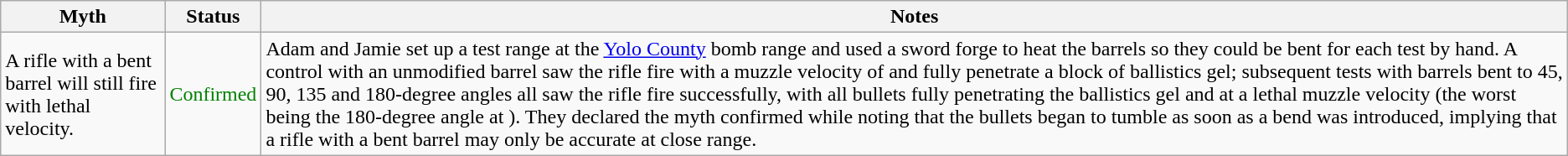<table class="wikitable plainrowheaders">
<tr>
<th scope"col">Myth</th>
<th scope"col">Status</th>
<th scope"col">Notes</th>
</tr>
<tr>
<td scope"row">A rifle with a bent barrel will still fire with lethal velocity.</td>
<td style="color:green">Confirmed</td>
<td>Adam and Jamie set up a test range at the <a href='#'>Yolo County</a> bomb range and used a sword forge to heat the barrels so they could be bent for each test by hand. A control with an unmodified barrel saw the rifle fire with a muzzle velocity of  and fully penetrate a block of ballistics gel; subsequent tests with barrels bent to 45, 90, 135 and 180-degree angles all saw the rifle fire successfully, with all bullets fully penetrating the ballistics gel and at a lethal muzzle velocity (the worst being the 180-degree angle at ). They declared the myth confirmed while noting that the bullets began to tumble as soon as a bend was introduced, implying that a rifle with a bent barrel may only be accurate at close range.</td>
</tr>
</table>
